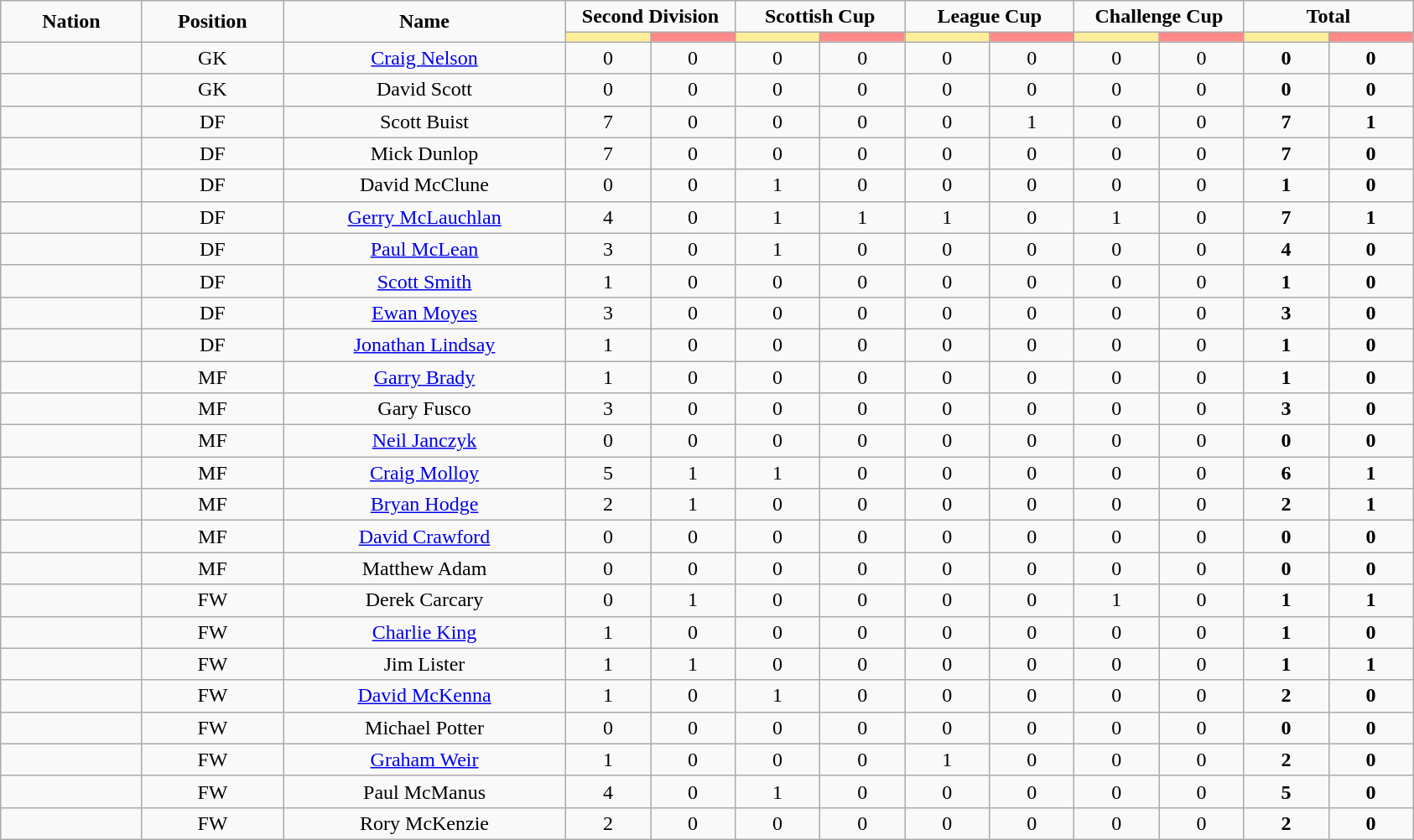<table class="wikitable" style="text-align:center;">
<tr style="text-align:center;">
<td rowspan="2"  style="width:10%; "><strong>Nation</strong></td>
<td rowspan="2"  style="width:10%; "><strong>Position</strong></td>
<td rowspan="2"  style="width:20%; "><strong>Name</strong></td>
<td colspan="2"><strong>Second Division</strong></td>
<td colspan="2"><strong>Scottish Cup</strong></td>
<td colspan="2"><strong>League Cup</strong></td>
<td colspan="2"><strong>Challenge Cup</strong></td>
<td colspan="2"><strong>Total </strong></td>
</tr>
<tr>
<th style="width:60px; background:#fe9;"></th>
<th style="width:60px; background:#ff8888;"></th>
<th style="width:60px; background:#fe9;"></th>
<th style="width:60px; background:#ff8888;"></th>
<th style="width:60px; background:#fe9;"></th>
<th style="width:60px; background:#ff8888;"></th>
<th style="width:60px; background:#fe9;"></th>
<th style="width:60px; background:#ff8888;"></th>
<th style="width:60px; background:#fe9;"></th>
<th style="width:60px; background:#ff8888;"></th>
</tr>
<tr>
<td></td>
<td>GK</td>
<td><a href='#'>Craig Nelson</a></td>
<td>0</td>
<td>0</td>
<td>0</td>
<td>0</td>
<td>0</td>
<td>0</td>
<td>0</td>
<td>0</td>
<td><strong>0</strong></td>
<td><strong>0</strong></td>
</tr>
<tr>
<td></td>
<td>GK</td>
<td>David Scott</td>
<td>0</td>
<td>0</td>
<td>0</td>
<td>0</td>
<td>0</td>
<td>0</td>
<td>0</td>
<td>0</td>
<td><strong>0</strong></td>
<td><strong>0</strong></td>
</tr>
<tr>
<td></td>
<td>DF</td>
<td>Scott Buist</td>
<td>7</td>
<td>0</td>
<td>0</td>
<td>0</td>
<td>0</td>
<td>1</td>
<td>0</td>
<td>0</td>
<td><strong>7</strong></td>
<td><strong>1</strong></td>
</tr>
<tr>
<td></td>
<td>DF</td>
<td>Mick Dunlop</td>
<td>7</td>
<td>0</td>
<td>0</td>
<td>0</td>
<td>0</td>
<td>0</td>
<td>0</td>
<td>0</td>
<td><strong>7</strong></td>
<td><strong>0</strong></td>
</tr>
<tr>
<td></td>
<td>DF</td>
<td>David McClune</td>
<td>0</td>
<td>0</td>
<td>1</td>
<td>0</td>
<td>0</td>
<td>0</td>
<td>0</td>
<td>0</td>
<td><strong>1</strong></td>
<td><strong>0</strong></td>
</tr>
<tr>
<td></td>
<td>DF</td>
<td><a href='#'>Gerry McLauchlan</a></td>
<td>4</td>
<td>0</td>
<td>1</td>
<td>1</td>
<td>1</td>
<td>0</td>
<td>1</td>
<td>0</td>
<td><strong>7</strong></td>
<td><strong>1</strong></td>
</tr>
<tr>
<td></td>
<td>DF</td>
<td><a href='#'>Paul McLean</a></td>
<td>3</td>
<td>0</td>
<td>1</td>
<td>0</td>
<td>0</td>
<td>0</td>
<td>0</td>
<td>0</td>
<td><strong>4</strong></td>
<td><strong>0</strong></td>
</tr>
<tr>
<td></td>
<td>DF</td>
<td><a href='#'>Scott Smith</a></td>
<td>1</td>
<td>0</td>
<td>0</td>
<td>0</td>
<td>0</td>
<td>0</td>
<td>0</td>
<td>0</td>
<td><strong>1</strong></td>
<td><strong>0</strong></td>
</tr>
<tr>
<td></td>
<td>DF</td>
<td><a href='#'>Ewan Moyes</a></td>
<td>3</td>
<td>0</td>
<td>0</td>
<td>0</td>
<td>0</td>
<td>0</td>
<td>0</td>
<td>0</td>
<td><strong>3</strong></td>
<td><strong>0</strong></td>
</tr>
<tr>
<td></td>
<td>DF</td>
<td><a href='#'>Jonathan Lindsay</a></td>
<td>1</td>
<td>0</td>
<td>0</td>
<td>0</td>
<td>0</td>
<td>0</td>
<td>0</td>
<td>0</td>
<td><strong>1</strong></td>
<td><strong>0</strong></td>
</tr>
<tr>
<td></td>
<td>MF</td>
<td><a href='#'>Garry Brady</a></td>
<td>1</td>
<td>0</td>
<td>0</td>
<td>0</td>
<td>0</td>
<td>0</td>
<td>0</td>
<td>0</td>
<td><strong>1</strong></td>
<td><strong>0</strong></td>
</tr>
<tr>
<td></td>
<td>MF</td>
<td>Gary Fusco</td>
<td>3</td>
<td>0</td>
<td>0</td>
<td>0</td>
<td>0</td>
<td>0</td>
<td>0</td>
<td>0</td>
<td><strong>3</strong></td>
<td><strong>0</strong></td>
</tr>
<tr>
<td></td>
<td>MF</td>
<td><a href='#'>Neil Janczyk</a></td>
<td>0</td>
<td>0</td>
<td>0</td>
<td>0</td>
<td>0</td>
<td>0</td>
<td>0</td>
<td>0</td>
<td><strong>0</strong></td>
<td><strong>0</strong></td>
</tr>
<tr>
<td></td>
<td>MF</td>
<td><a href='#'>Craig Molloy</a></td>
<td>5</td>
<td>1</td>
<td>1</td>
<td>0</td>
<td>0</td>
<td>0</td>
<td>0</td>
<td>0</td>
<td><strong>6</strong></td>
<td><strong>1</strong></td>
</tr>
<tr>
<td></td>
<td>MF</td>
<td><a href='#'>Bryan Hodge</a></td>
<td>2</td>
<td>1</td>
<td>0</td>
<td>0</td>
<td>0</td>
<td>0</td>
<td>0</td>
<td>0</td>
<td><strong>2</strong></td>
<td><strong>1</strong></td>
</tr>
<tr>
<td></td>
<td>MF</td>
<td><a href='#'>David Crawford</a></td>
<td>0</td>
<td>0</td>
<td>0</td>
<td>0</td>
<td>0</td>
<td>0</td>
<td>0</td>
<td>0</td>
<td><strong>0</strong></td>
<td><strong>0</strong></td>
</tr>
<tr>
<td></td>
<td>MF</td>
<td>Matthew Adam</td>
<td>0</td>
<td>0</td>
<td>0</td>
<td>0</td>
<td>0</td>
<td>0</td>
<td>0</td>
<td>0</td>
<td><strong>0</strong></td>
<td><strong>0</strong></td>
</tr>
<tr>
<td></td>
<td>FW</td>
<td>Derek Carcary</td>
<td>0</td>
<td>1</td>
<td>0</td>
<td>0</td>
<td>0</td>
<td>0</td>
<td>1</td>
<td>0</td>
<td><strong>1</strong></td>
<td><strong>1</strong></td>
</tr>
<tr>
<td></td>
<td>FW</td>
<td><a href='#'>Charlie King</a></td>
<td>1</td>
<td>0</td>
<td>0</td>
<td>0</td>
<td>0</td>
<td>0</td>
<td>0</td>
<td>0</td>
<td><strong>1</strong></td>
<td><strong>0</strong></td>
</tr>
<tr>
<td></td>
<td>FW</td>
<td>Jim Lister</td>
<td>1</td>
<td>1</td>
<td>0</td>
<td>0</td>
<td>0</td>
<td>0</td>
<td>0</td>
<td>0</td>
<td><strong>1</strong></td>
<td><strong>1</strong></td>
</tr>
<tr>
<td></td>
<td>FW</td>
<td><a href='#'>David McKenna</a></td>
<td>1</td>
<td>0</td>
<td>1</td>
<td>0</td>
<td>0</td>
<td>0</td>
<td>0</td>
<td>0</td>
<td><strong>2</strong></td>
<td><strong>0</strong></td>
</tr>
<tr>
<td></td>
<td>FW</td>
<td>Michael Potter</td>
<td>0</td>
<td>0</td>
<td>0</td>
<td>0</td>
<td>0</td>
<td>0</td>
<td>0</td>
<td>0</td>
<td><strong>0</strong></td>
<td><strong>0</strong></td>
</tr>
<tr>
<td></td>
<td>FW</td>
<td><a href='#'>Graham Weir</a></td>
<td>1</td>
<td>0</td>
<td>0</td>
<td>0</td>
<td>1</td>
<td>0</td>
<td>0</td>
<td>0</td>
<td><strong>2</strong></td>
<td><strong>0</strong></td>
</tr>
<tr>
<td></td>
<td>FW</td>
<td>Paul McManus</td>
<td>4</td>
<td>0</td>
<td>1</td>
<td>0</td>
<td>0</td>
<td>0</td>
<td>0</td>
<td>0</td>
<td><strong>5</strong></td>
<td><strong>0</strong></td>
</tr>
<tr>
<td></td>
<td>FW</td>
<td>Rory McKenzie</td>
<td>2</td>
<td>0</td>
<td>0</td>
<td>0</td>
<td>0</td>
<td>0</td>
<td>0</td>
<td>0</td>
<td><strong>2</strong></td>
<td><strong>0</strong></td>
</tr>
</table>
